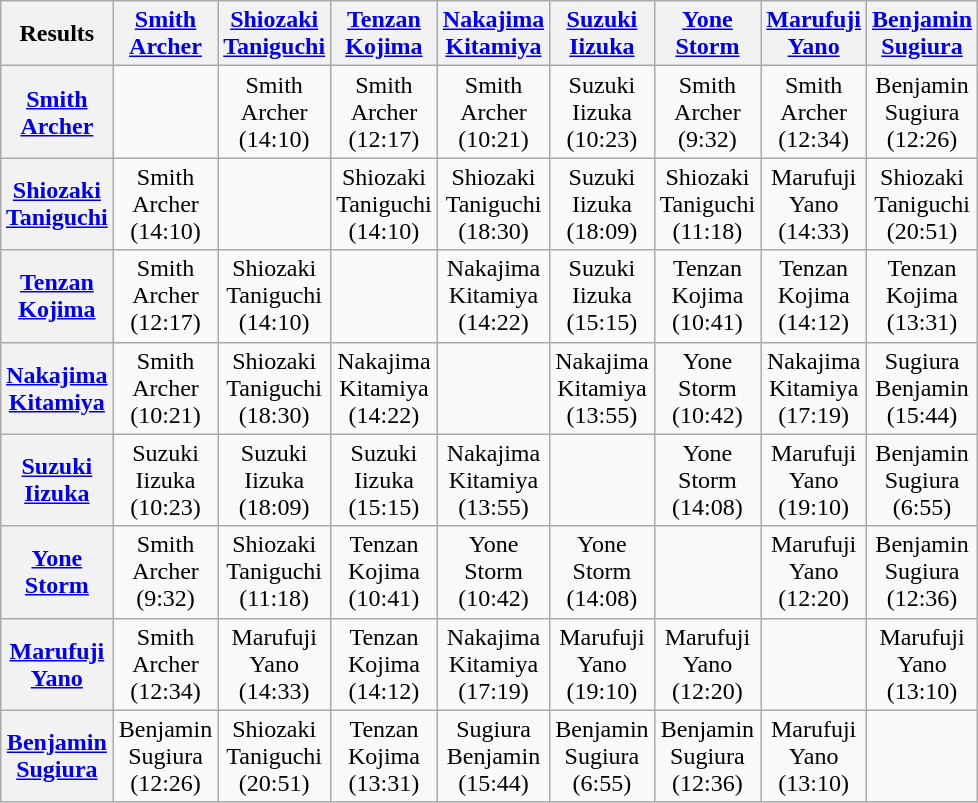<table class="wikitable" style="margin: 1em auto 1em auto;text-align:center">
<tr>
<th>Results</th>
<th><a href='#'>Smith</a><br><a href='#'>Archer</a></th>
<th><a href='#'>Shiozaki</a><br><a href='#'>Taniguchi</a></th>
<th><a href='#'>Tenzan</a><br><a href='#'>Kojima</a></th>
<th><a href='#'>Nakajima</a><br><a href='#'>Kitamiya</a></th>
<th><a href='#'>Suzuki</a><br><a href='#'>Iizuka</a></th>
<th><a href='#'>Yone</a><br><a href='#'>Storm</a></th>
<th><a href='#'>Marufuji</a><br><a href='#'>Yano</a></th>
<th><a href='#'>Benjamin</a><br><a href='#'>Sugiura</a></th>
</tr>
<tr>
<th><a href='#'>Smith</a><br><a href='#'>Archer</a></th>
<td></td>
<td>Smith<br>Archer<br>(14:10)</td>
<td>Smith<br>Archer<br>(12:17)</td>
<td>Smith<br>Archer<br>(10:21)</td>
<td>Suzuki<br>Iizuka<br>(10:23)</td>
<td>Smith<br>Archer<br>(9:32)</td>
<td>Smith<br>Archer<br>(12:34)</td>
<td>Benjamin<br>Sugiura<br>(12:26)</td>
</tr>
<tr>
<th><a href='#'>Shiozaki</a><br><a href='#'>Taniguchi</a></th>
<td>Smith<br>Archer<br>(14:10)</td>
<td></td>
<td>Shiozaki<br>Taniguchi<br>(14:10)</td>
<td>Shiozaki<br>Taniguchi<br>(18:30)</td>
<td>Suzuki<br>Iizuka<br>(18:09)</td>
<td>Shiozaki<br>Taniguchi<br>(11:18)</td>
<td>Marufuji<br>Yano<br>(14:33)</td>
<td>Shiozaki<br>Taniguchi<br>(20:51)</td>
</tr>
<tr>
<th><a href='#'>Tenzan</a><br><a href='#'>Kojima</a></th>
<td>Smith<br>Archer<br>(12:17)</td>
<td>Shiozaki<br>Taniguchi<br>(14:10)</td>
<td></td>
<td>Nakajima<br>Kitamiya<br>(14:22)</td>
<td>Suzuki<br>Iizuka<br>(15:15)</td>
<td>Tenzan<br>Kojima<br>(10:41)</td>
<td>Tenzan<br>Kojima<br>(14:12)</td>
<td>Tenzan<br>Kojima<br>(13:31)</td>
</tr>
<tr>
<th><a href='#'>Nakajima</a><br><a href='#'>Kitamiya</a></th>
<td>Smith<br>Archer<br>(10:21)</td>
<td>Shiozaki<br>Taniguchi<br>(18:30)</td>
<td>Nakajima<br>Kitamiya<br>(14:22)</td>
<td></td>
<td>Nakajima<br>Kitamiya<br>(13:55)</td>
<td>Yone<br>Storm<br>(10:42)</td>
<td>Nakajima<br>Kitamiya<br>(17:19)</td>
<td>Sugiura<br>Benjamin<br>(15:44)</td>
</tr>
<tr>
<th><a href='#'>Suzuki</a><br><a href='#'>Iizuka</a></th>
<td>Suzuki<br>Iizuka<br>(10:23)</td>
<td>Suzuki<br>Iizuka<br>(18:09)</td>
<td>Suzuki<br>Iizuka<br>(15:15)</td>
<td>Nakajima<br>Kitamiya<br>(13:55)</td>
<td></td>
<td>Yone<br>Storm<br>(14:08)</td>
<td>Marufuji<br>Yano<br>(19:10)</td>
<td>Benjamin<br>Sugiura<br>(6:55)</td>
</tr>
<tr>
<th><a href='#'>Yone</a><br><a href='#'>Storm</a></th>
<td>Smith<br>Archer<br>(9:32)</td>
<td>Shiozaki<br>Taniguchi<br>(11:18)</td>
<td>Tenzan<br>Kojima<br>(10:41)</td>
<td>Yone<br>Storm<br>(10:42)</td>
<td>Yone<br>Storm<br>(14:08)</td>
<td></td>
<td>Marufuji<br>Yano<br>(12:20)</td>
<td>Benjamin<br>Sugiura<br>(12:36)</td>
</tr>
<tr>
<th><a href='#'>Marufuji</a><br><a href='#'>Yano</a></th>
<td>Smith<br>Archer<br>(12:34)</td>
<td>Marufuji<br>Yano<br>(14:33)</td>
<td>Tenzan<br>Kojima<br>(14:12)</td>
<td>Nakajima<br>Kitamiya<br>(17:19)</td>
<td>Marufuji<br>Yano<br>(19:10)</td>
<td>Marufuji<br>Yano<br>(12:20)</td>
<td></td>
<td>Marufuji<br>Yano<br>(13:10)</td>
</tr>
<tr>
<th><a href='#'>Benjamin</a><br><a href='#'>Sugiura</a></th>
<td>Benjamin<br>Sugiura<br>(12:26)</td>
<td>Shiozaki<br>Taniguchi<br>(20:51)</td>
<td>Tenzan<br>Kojima<br>(13:31)</td>
<td>Sugiura<br>Benjamin<br>(15:44)</td>
<td>Benjamin<br>Sugiura<br>(6:55)</td>
<td>Benjamin<br>Sugiura<br>(12:36)</td>
<td>Marufuji<br>Yano<br>(13:10)</td>
<td></td>
</tr>
</table>
